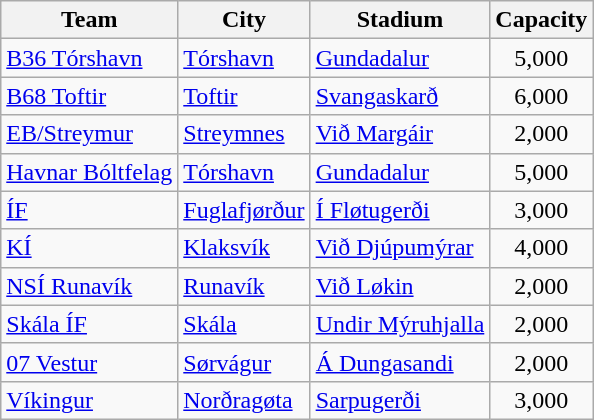<table class="wikitable sortable">
<tr>
<th>Team</th>
<th>City</th>
<th>Stadium</th>
<th>Capacity</th>
</tr>
<tr>
<td><a href='#'>B36 Tórshavn</a></td>
<td><a href='#'>Tórshavn</a></td>
<td><a href='#'>Gundadalur</a></td>
<td align="center">5,000</td>
</tr>
<tr>
<td><a href='#'>B68 Toftir</a></td>
<td><a href='#'>Toftir</a></td>
<td><a href='#'>Svangaskarð</a></td>
<td align="center">6,000</td>
</tr>
<tr>
<td><a href='#'>EB/Streymur</a></td>
<td><a href='#'>Streymnes</a></td>
<td><a href='#'>Við Margáir</a></td>
<td align="center">2,000</td>
</tr>
<tr>
<td><a href='#'>Havnar Bóltfelag</a></td>
<td><a href='#'>Tórshavn</a></td>
<td><a href='#'>Gundadalur</a></td>
<td align="center">5,000</td>
</tr>
<tr>
<td><a href='#'>ÍF</a></td>
<td><a href='#'>Fuglafjørður</a></td>
<td><a href='#'>Í Fløtugerði</a></td>
<td align="center">3,000</td>
</tr>
<tr>
<td><a href='#'>KÍ</a></td>
<td><a href='#'>Klaksvík</a></td>
<td><a href='#'>Við Djúpumýrar</a></td>
<td align="center">4,000</td>
</tr>
<tr>
<td><a href='#'>NSÍ Runavík</a></td>
<td><a href='#'>Runavík</a></td>
<td><a href='#'>Við Løkin</a></td>
<td align="center">2,000</td>
</tr>
<tr>
<td><a href='#'>Skála ÍF</a></td>
<td><a href='#'>Skála</a></td>
<td><a href='#'>Undir Mýruhjalla</a></td>
<td align="center">2,000</td>
</tr>
<tr>
<td><a href='#'>07 Vestur</a></td>
<td><a href='#'>Sørvágur</a></td>
<td><a href='#'>Á Dungasandi</a></td>
<td align="center">2,000</td>
</tr>
<tr>
<td><a href='#'>Víkingur</a></td>
<td><a href='#'>Norðragøta</a></td>
<td><a href='#'>Sarpugerði</a></td>
<td align="center">3,000</td>
</tr>
</table>
